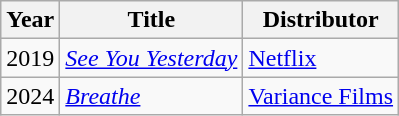<table class="wikitable">
<tr>
<th>Year</th>
<th>Title</th>
<th>Distributor</th>
</tr>
<tr>
<td>2019</td>
<td><em><a href='#'>See You Yesterday</a></em></td>
<td><a href='#'>Netflix</a></td>
</tr>
<tr>
<td>2024</td>
<td><em><a href='#'>Breathe</a></em></td>
<td><a href='#'>Variance Films</a></td>
</tr>
</table>
